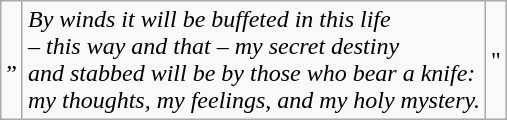<table class="wikitable">
<tr>
<td>„</td>
<td><em>By winds it will be buffeted in this life</em><br><em>– this way and that – my secret destiny</em><br><em>and stabbed will be by those who bear a knife:</em><br><em>my thoughts, my feelings, and my holy mystery.</em></td>
<td>"</td>
</tr>
</table>
